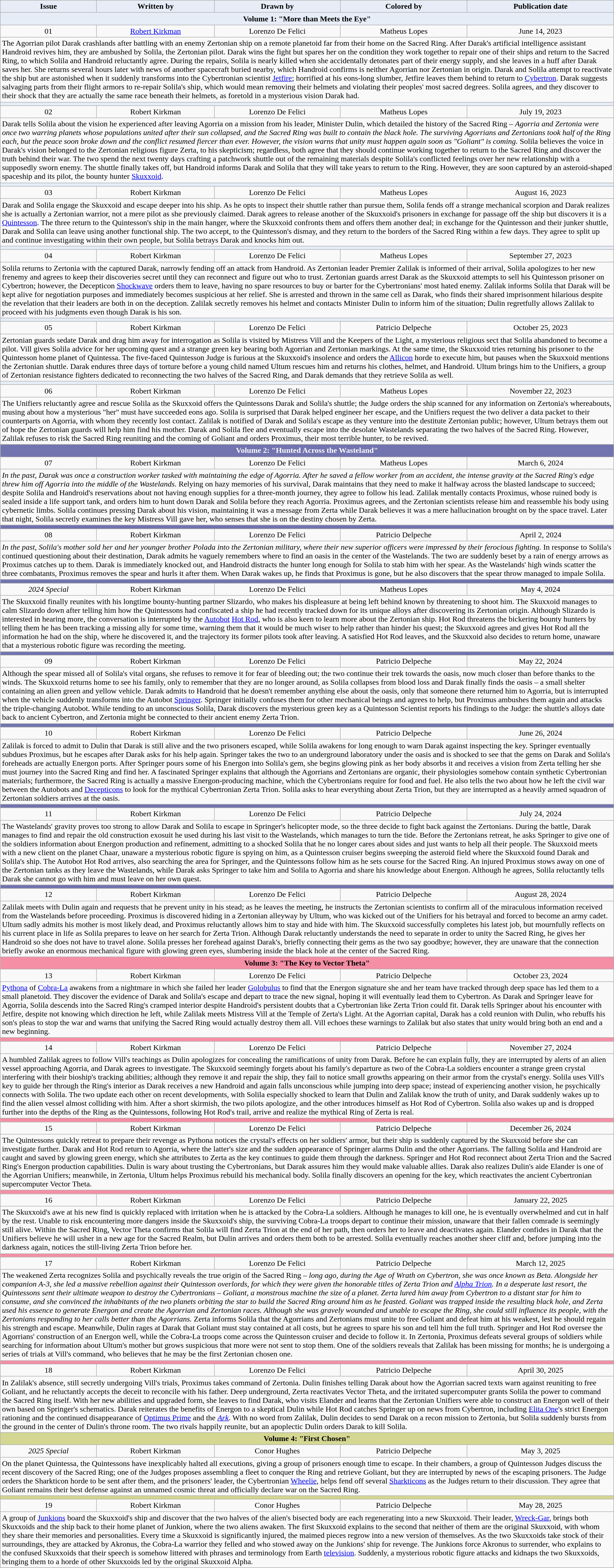<table class="wikitable" style="text-align: center;" width="100%;">
<tr>
<th style="background:#E6EDF7; color:black">Issue</th>
<th style="background:#E6EDF7; color:black">Written by</th>
<th style="background:#E6EDF7; color:black">Drawn by</th>
<th style="background:#E6EDF7; color:black">Colored by</th>
<th style="background:#E6EDF7; color:black">Publication date</th>
</tr>
<tr>
<th colspan="5" style="background:#E6EDF7; color:black">Volume 1: "More than Meets the Eye"</th>
</tr>
<tr>
<td>01</td>
<td><a href='#'>Robert Kirkman</a></td>
<td>Lorenzo De Felici</td>
<td>Matheus Lopes</td>
<td>June 14, 2023</td>
</tr>
<tr>
<td colspan="5" style="text-align: left;">The Agorrian pilot Darak crashlands after battling with an enemy Zertonian ship on a remote planetoid far from their home on the Sacred Ring. After Darak's artificial intelligence assistant Handroid revives him, they are ambushed by Solila, the Zertonian pilot. Darak wins the fight but spares her on the condition they work together to repair one of their ships and return to the Sacred Ring, to which Solila and Handroid reluctantly agree. During the repairs, Solila is nearly killed when she accidentally detonates part of their energy supply, and she leaves in a huff after Darak saves her. She returns several hours later with news of another spacecraft buried nearby, which Handroid confirms is neither Agorrian nor Zertonian in origin. Darak and Solila attempt to reactivate the ship but are astonished when it suddenly transforms into the Cybertronian scientist <a href='#'>Jetfire</a>; horrified at his eons-long slumber, Jetfire leaves them behind to return to <a href='#'>Cybertron</a>. Darak suggests salvaging parts from their flight armors to re-repair Solila's ship, which would mean removing their helmets and violating their peoples' most sacred degrees. Solila agrees, and they discover to their shock that they are actually the same race beneath their helmets, as foretold in a mysterious vision Darak had.</td>
</tr>
<tr>
<th colspan="5" style="background:#E6EDF7"></th>
</tr>
<tr>
<td>02</td>
<td>Robert Kirkman</td>
<td>Lorenzo De Felici</td>
<td>Matheus Lopes</td>
<td>July 19, 2023</td>
</tr>
<tr>
<td colspan="5" style="text-align: left;">Darak tells Solila about the vision he experienced after leaving Agorria on a mission from his leader, Minister Dulin, which detailed the history of the Sacred Ring – <em>Agorria and Zertonia were once two warring planets whose populations united after their sun collapsed, and the Sacred Ring was built to contain the black hole. The surviving Agorrians and Zertonians took half of the Ring each, but the peace soon broke down and the conflict resumed fiercer than ever. However, the vision warns that unity must happen again soon as "Goliant" is coming.</em> Solila believes the voice in Darak's vision belonged to the Zertonian religious figure Zerta, to his skepticism; regardless, both agree that they should continue working together to return to the Sacred Ring and discover the truth behind their war. The two spend the next twenty days crafting a patchwork shuttle out of the remaining materials despite Solila's conflicted feelings over her new relationship with a supposedly sworn enemy. The shuttle finally takes off, but Handroid informs Darak and Solila that they will take years to return to the Ring. However, they are soon captured by an asteroid-shaped spaceship and its pilot, the bounty hunter <a href='#'>Skuxxoid</a>.</td>
</tr>
<tr>
<th colspan="5" style="background:#E6EDF7"></th>
</tr>
<tr>
<td>03</td>
<td>Robert Kirkman</td>
<td>Lorenzo De Felici</td>
<td>Matheus Lopes</td>
<td>August 16, 2023</td>
</tr>
<tr>
<td colspan="5" style="text-align: left;">Darak and Solila engage the Skuxxoid and escape deeper into his ship. As he opts to inspect their shuttle rather than pursue them, Solila fends off a strange mechanical scorpion and Darak realizes she is actually a Zertonian warrior, not a mere pilot as she previously claimed. Darak agrees to release another of the Skuxxoid's prisoners in exchange for passage off the ship but discovers it is a <a href='#'>Quintesson</a>. The three return to the Quintesson's ship in the main hanger, where the Skuxxoid confronts them and offers them another deal; in exchange for the Quintesson and their junker shuttle, Darak and Solila can leave using another functional ship. The two accept, to the Quintesson's dismay, and they return to the borders of the Sacred Ring within a few days. They agree to split up and continue investigating within their own people, but Solila betrays Darak and knocks him out.</td>
</tr>
<tr>
<th colspan="5" style="background:#E6EDF7"></th>
</tr>
<tr>
<td>04</td>
<td>Robert Kirkman</td>
<td>Lorenzo De Felici</td>
<td>Matheus Lopes</td>
<td>September 27, 2023</td>
</tr>
<tr>
<td colspan="5" style="text-align: left;">Solila returns to Zertonia with the captured Darak, narrowly fending off an attack from Handroid. As Zertonian leader Premier Zalilak is informed of their arrival, Solila apologizes to her new frenemy and agrees to keep their discoveries secret until they can reconnect and figure out who to trust. Zertonian guards arrest Darak as the Skuxxoid attempts to sell his Quintesson prisoner on Cybertron; however, the Decepticon <a href='#'>Shockwave</a> orders them to leave, having no spare resources to buy or barter for the Cybertronians' most hated enemy. Zalilak informs Solila that Darak will be kept alive for negotiation purposes and immediately becomes suspicious at her relief. She is arrested and thrown in the same cell as Darak, who finds their shared imprisonment hilarious despite the revelation that their leaders are both in on the deception. Zalilak secretly removes his helmet and contacts Minister Dulin to inform him of the situation; Dulin regretfully allows Zalilak to proceed with his judgments even though Darak is his son.</td>
</tr>
<tr>
<th colspan="5" style="background:#E6EDF7"></th>
</tr>
<tr>
<td>05</td>
<td>Robert Kirkman</td>
<td>Lorenzo De Felici</td>
<td>Patricio Delpeche</td>
<td>October 25, 2023</td>
</tr>
<tr>
<td colspan="5" style="text-align: left;">Zertonian guards sedate Darak and drag him away for interrogation as Solila is visited by Mistress Vill and the Keepers of the Light, a mysterious religious sect that Solila abandoned to become a pilot. Vill gives Solila advice for her upcoming quest and a strange green key bearing both Agorrian and Zertonian markings. At the same time, the Skuxxoid tries returning his prisoner to the Quintesson home planet of Quintessa. The five-faced Quintesson Judge is furious at the Skuxxoid's insolence and orders the <a href='#'>Allicon</a> horde to execute him, but pauses when the Skuxxoid mentions the Zertonian shuttle. Darak endures three days of torture before a young child named Ultum rescues him and returns his clothes, helmet, and Handroid. Ultum brings him to the Unifiers, a group of Zertonian resistance fighters dedicated to reconnecting the two halves of the Sacred Ring, and Darak demands that they retrieve Solila as well.</td>
</tr>
<tr>
<th colspan="5" style="background:#E6EDF7"></th>
</tr>
<tr>
<td>06</td>
<td>Robert Kirkman</td>
<td>Lorenzo De Felici</td>
<td>Matheus Lopes</td>
<td>November 22, 2023</td>
</tr>
<tr>
<td colspan="5" style="text-align: left;">The Unifiers reluctantly agree and rescue Solila as the Skuxxoid offers the Quintessons Darak and Solila's shuttle; the Judge orders the ship scanned for any information on Zertonia's whereabouts, musing about how a mysterious "her" must have succeeded eons ago. Solila is surprised that Darak helped engineer her escape, and the Unifiers request the two deliver a data packet to their counterparts on Agorria, with whom they recently lost contact. Zalilak is notified of Darak and Solila's escape as they venture into the destitute Zertonian public; however, Ultum betrays them out of hope the Zertonian guards will help him find his mother. Darak and Solila flee and eventually escape into the desolate Wastelands separating the two halves of the Sacred Ring. However, Zalilak refuses to risk the Sacred Ring reuniting and the coming of Goliant and orders Proximus, their most terrible hunter, to be revived.</td>
</tr>
<tr>
<th colspan="5" style="background:#7274AF; color:white">Volume 2: "Hunted Across the Wasteland"</th>
</tr>
<tr>
<td>07</td>
<td>Robert Kirkman</td>
<td>Lorenzo De Felici</td>
<td>Matheus Lopes</td>
<td>March 6, 2024</td>
</tr>
<tr>
<td colspan="5" style="text-align: left;"><em>In the past, Darak was once a construction worker tasked with maintaining the edge of Agorria. After he saved a fellow worker from an accident, the intense gravity at the Sacred Ring's edge threw him off Agorria into the middle of the Wastelands.</em> Relying on hazy memories of his survival, Darak maintains that they need to make it halfway across the blasted landscape to succeed; despite Solila and Handroid's reservations about not having enough supplies for a three-month journey, they agree to follow his lead. Zalilak mentally contacts Proximus, whose ruined body is sealed inside a life support tank, and orders him to hunt down Darak and Solila before they reach Agorria. Proximus agrees, and the Zertonian scientists release him and reassemble his body using cybernetic limbs. Solila continues pressing Darak about his vision, maintaining it was a message from Zerta while Darak believes it was a mere hallucination brought on by the space travel. Later that night, Solila secretly examines the key Mistress Vill gave her, who senses that she is on the destiny chosen by Zerta.</td>
</tr>
<tr>
<th colspan="5" style="background:#7274AF"></th>
</tr>
<tr>
<td>08</td>
<td>Robert Kirkman</td>
<td>Lorenzo De Felici</td>
<td>Patricio Delpeche</td>
<td>April 2, 2024</td>
</tr>
<tr>
<td colspan="5" style="text-align: left;"><em>In the past, Solila's mother sold her and her younger brother Polada into the Zertonian military, where their new superior officers were impressed by their ferocious fighting.</em> In response to Solila's continued questioning about their destination, Darak admits he vaguely remembers where to find an oasis in the center of the Wastelands. The two are suddenly beset by a rain of energy arrows as Proximus catches up to them. Darak is immediately knocked out, and Handroid distracts the hunter long enough for Solila to stab him with her spear. As the Wastelands' high winds scatter the three combatants, Proximus removes the spear and hurls it after them. When Darak wakes up, he finds that Proximus is gone, but he also discovers that the spear throw managed to impale Solila.</td>
</tr>
<tr>
<th colspan="5" style="background:#7274AF"></th>
</tr>
<tr>
<td><em>2024 Special</em></td>
<td>Robert Kirkman</td>
<td>Lorenzo De Felici</td>
<td>Matheus Lopes</td>
<td>May 4, 2024</td>
</tr>
<tr>
<td colspan="5" style="text-align: left;">The Skuxxoid finally reunites with his longtime bounty-hunting partner Slizardo, who makes his displeasure at being left behind known by threatening to shoot him. The Skuxxoid manages to calm Slizardo down after telling him how the Quintessons had confiscated a ship he had recently tracked down for its unique alloys after discovering its Zertonian origin. Although Slizardo is interested in hearing more, the conversation is interrupted by the <a href='#'>Autobot</a> <a href='#'>Hot Rod</a>, who is also keen to learn more about the Zertonian ship. Hot Rod threatens the bickering bounty hunters by telling them he has been tracking a missing ally for some time, warning them that it would be much wiser to help rather than hinder his quest; the Skuxxoid agrees and gives Hot Rod all the information he had on the ship, where he discovered it, and the trajectory its former pilots took after leaving. A satisfied Hot Rod leaves, and the Skuxxoid also decides to return home, unaware that a mysterious robotic figure was recording the meeting.</td>
</tr>
<tr>
<th colspan="5" style="background:#7274AF"></th>
</tr>
<tr>
<td>09</td>
<td>Robert Kirkman</td>
<td>Lorenzo De Felici</td>
<td>Patricio Delpeche</td>
<td>May 22, 2024</td>
</tr>
<tr>
<td colspan="5" style="text-align: left;">Although the spear missed all of Solila's vital organs, she refuses to remove it for fear of bleeding out; the two continue their trek towards the oasis, now much closer than before thanks to the winds. The Skuxxoid returns home to see his family, only to remember that they are no longer around, as Solila collapses from blood loss and Darak finally finds the oasis – a small shelter containing an alien green and yellow vehicle. Darak admits to Handroid that he doesn't remember anything else about the oasis, only that someone there returned him to Agorria, but is interrupted when the vehicle suddenly transforms into the Autobot <a href='#'>Springer</a>. Springer initially confuses them for other mechanical beings and agrees to help, but Proximus ambushes them again and attacks the triple-changing Autobot. While tending to an unconscious Solila, Darak discovers the mysterious green key as a Quintesson Scientist reports his findings to the Judge: the shuttle's alloys date back to ancient Cybertron, and Zertonia might be connected to their ancient enemy Zerta Trion.</td>
</tr>
<tr>
<th colspan="5" style="background:#7274AF"></th>
</tr>
<tr>
<td>10</td>
<td>Robert Kirkman</td>
<td>Lorenzo De Felici</td>
<td>Patricio Delpeche</td>
<td>June 26, 2024</td>
</tr>
<tr>
<td colspan="5" style="text-align: left;">Zalilak is forced to admit to Dulin that Darak is still alive and the two prisoners escaped, while Solila awakens for long enough to warn Darak against inspecting the key. Springer eventually subdues Proximus, but he escapes after Darak asks for his help again. Springer takes the two to an underground laboratory under the oasis and is shocked to see that the gems on Darak and Solila's foreheads are actually Energon ports. After Springer pours some of his Energon into Solila's gem, she begins glowing pink as her body absorbs it and receives a vision from Zerta telling her she must journey into the Sacred Ring and find her. A fascinated Springer explains that although the Agorrians and Zertonians are organic, their physiologies somehow contain synthetic Cybertronian materials; furthermore, the Sacred Ring is actually a massive Energon-producing machine, which the Cybertronians require for food and fuel. He also tells the two about how he left the civil war between the Autobots and <a href='#'>Decepticons</a> to look for the mythical Cybertronian Zerta Trion. Solila asks to hear everything about Zerta Trion, but they are interrupted as a heavily armed squadron of Zertonian soldiers arrives at the oasis.</td>
</tr>
<tr>
<th colspan="5" style="background:#7274AF"></th>
</tr>
<tr>
<td>11</td>
<td>Robert Kirkman</td>
<td>Lorenzo De Felici</td>
<td>Patricio Delpeche</td>
<td>July 24, 2024</td>
</tr>
<tr>
<td colspan="5" style="text-align: left;">The Wastelands' gravity proves too strong to allow Darak and Solila to escape in Springer's helicopter mode, so the three decide to fight back against the Zertonians. During the battle, Darak manages to find and repair the old construction exosuit he used during his last visit to the Wastelands, which manages to turn the tide. Before the Zertonians retreat, he asks Springer to give one of the soldiers information about Energon production and refinement, admitting to a shocked Solila that he no longer cares about sides and just wants to help all their people. The Skuxxoid meets with a new client on the planet Chaar, unaware a mysterious robotic figure is spying on him, as a Quintesson cruiser begins sweeping the asteroid field where the Skuxxoid found Darak and Solila's ship. The Autobot Hot Rod arrives, also searching the area for Springer, and the Quintessons follow him as he sets course for the Sacred Ring. An injured Proximus stows away on one of the Zertonian tanks as they leave the Wastelands, while Darak asks Springer to take him and Solila to Agorria and share his knowledge about Energon. Although he agrees, Solila reluctantly tells Darak she cannot go with him and must leave on her own quest.</td>
</tr>
<tr>
<th colspan="5" style="background:#7274AF"></th>
</tr>
<tr>
<td>12</td>
<td>Robert Kirkman</td>
<td>Lorenzo De Felici</td>
<td>Patricio Delpeche</td>
<td>August 28, 2024</td>
</tr>
<tr>
<td colspan="5" style="text-align: left;">Zalilak meets with Dulin again and requests that he prevent unity in his stead; as he leaves the meeting, he instructs the Zertonian scientists to confirm all of the miraculous information received from the Wastelands before proceeding. Proximus is discovered hiding in a Zertonian alleyway by Ultum, who was kicked out of the Unifiers for his betrayal and forced to become an army cadet. Ultum sadly admits his mother is most likely dead, and Proximus reluctantly allows him to stay and hide with him. The Skuxxoid successfully completes his latest job, but mournfully reflects on his current place in life as Solila prepares to leave on her search for Zerta Trion. Although Darak reluctantly understands the need to separate in order to unity the Sacred Ring, he gives her Handroid so she does not have to travel alone. Solila presses her forehead against Darak's, briefly connecting their gems as the two say goodbye; however, they are unaware that the connection briefly awoke an enormous mechanical figure with glowing green eyes, slumbering inside the black hole at the center of the Sacred Ring.</td>
</tr>
<tr>
<th colspan="5" style="background:#F58FA5; color:black">Volume 3: "The Key to Vector Theta"</th>
</tr>
<tr>
<td>13</td>
<td>Robert Kirkman</td>
<td>Lorenzo De Felici</td>
<td>Patricio Delpeche</td>
<td>October 23, 2024</td>
</tr>
<tr>
<td colspan="5" style="text-align: left;"><a href='#'>Pythona</a> of <a href='#'>Cobra-La</a> awakens from a nightmare in which she failed her leader <a href='#'>Golobulus</a> to find that the Energon signature she and her team have tracked through deep space has led them to a small planetoid. They discover the evidence of Darak and Solila's escape and depart to trace the new signal, hoping it will eventually lead them to Cybertron. As Darak and Springer leave for Agorria, Solila descends into the Sacred Ring's cramped interior despite Handroid's persistent doubts that a Cybertronian like Zerta Trion could fit. Darak tells Springer about his encounter with Jetfire, despite not knowing which direction he left, while Zalilak meets Mistress Vill at the Temple of Zerta's Light. At the Agorrian capital, Darak has a cold reunion with Dulin, who rebuffs his son's pleas to stop the war and warns that unifying the Sacred Ring would actually destroy them all. Vill echoes these warnings to Zalilak but also states that unity would bring both an end and a new beginning.</td>
</tr>
<tr>
<th colspan="5" style="background:#F58FA5"></th>
</tr>
<tr>
<td>14</td>
<td>Robert Kirkman</td>
<td>Lorenzo De Felici</td>
<td>Patricio Delpeche</td>
<td>November 27, 2024</td>
</tr>
<tr>
<td colspan="5" style="text-align: left;">A humbled Zalilak agrees to follow Vill's teachings as Dulin apologizes for concealing the ramifications of unity from Darak. Before he can explain fully, they are interrupted by alerts of an alien vessel approaching Agorria, and Darak agrees to investigate. The Skuxxoid seemingly forgets about his family's departure as two of the Cobra-La soldiers encounter a strange green crystal interfering with their bioship's tracking abilities; although they remove it and repair the ship, they fail to notice small growths appearing on their armor from the crystal's energy. Solila uses Vill's key to guide her through the Ring's interior as Darak receives a new Handroid and again falls unconscious while jumping into deep space; instead of experiencing another vision, he psychically connects with Solila. The two update each other on recent developments, with Solila especially shocked to learn that Dulin and Zalilak know the truth of unity, and Darak suddenly wakes up to find the alien vessel almost colliding with him. After a short skirmish, the two pilots apologize, and the other introduces himself as Hot Rod of Cybertron. Solila also wakes up and is dropped further into the depths of the Ring as the Quintessons, following Hot Rod's trail, arrive and realize the mythical Ring of Zerta is real.</td>
</tr>
<tr>
<th colspan="5" style="background:#F58FA5"></th>
</tr>
<tr>
<td>15</td>
<td>Robert Kirkman</td>
<td>Lorenzo De Felici</td>
<td>Patricio Delpeche</td>
<td>December 26, 2024</td>
</tr>
<tr>
<td colspan="5" style="text-align: left;">The Quintessons quickly retreat to prepare their revenge as Pythona notices the crystal's effects on her soldiers' armor, but their ship is suddenly captured by the Skuxxoid before she can investigate further. Darak and Hot Rod return to Agorria, where the latter's size and the sudden appearance of Springer alarms Dulin and the other Agorrians. The falling Solila and Handroid are caught and saved by glowing green energy, which she attributes to Zerta as the key continues to guide them through the darkness. Springer and Hot Rod reconnect about Zerta Trion and the Sacred Ring's Energon production capabilities. Dulin is wary about trusting the Cybertronians, but Darak assures him they would make valuable allies. Darak also realizes Dulin's aide Elander is one of the Agorrian Unifiers; meanwhile, in Zertonia, Ultum helps Proximus rebuild his mechanical body. Solila finally discovers an opening for the key, which reactivates the ancient Cybertronian supercomputer Vector Theta.</td>
</tr>
<tr>
<th colspan="5" style="background:#F58FA5"></th>
</tr>
<tr>
<td>16</td>
<td>Robert Kirkman</td>
<td>Lorenzo De Felici</td>
<td>Patricio Delpeche</td>
<td>January 22, 2025</td>
</tr>
<tr>
<td colspan="5" style="text-align: left;">The Skuxxoid's awe at his new find is quickly replaced with irritation when he is attacked by the Cobra-La soldiers. Although he manages to kill one, he is eventually overwhelmed and cut in half by the rest. Unable to risk encountering more dangers inside the Skuxxoid's ship, the surviving Cobra-La troops depart to continue their mission, unaware that their fallen comrade is seemingly still alive. Within the Sacred Ring, Vector Theta confirms that Solila will find Zerta Trion at the end of her path, then orders her to leave and deactivates again. Elander confides in Darak that the Unifiers believe he will usher in a new age for the Sacred Realm, but Dulin arrives and orders them both to be arrested. Solila eventually reaches another sheer cliff and, before jumping into the darkness again, notices the still-living Zerta Trion before her.</td>
</tr>
<tr>
<th colspan="5" style="background:#F58FA5"></th>
</tr>
<tr>
<td>17</td>
<td>Robert Kirkman</td>
<td>Lorenzo De Felici</td>
<td>Patricio Delpeche</td>
<td>March 12, 2025</td>
</tr>
<tr>
<td colspan="5" style="text-align: left;">The weakened Zerta recognizes Solila and psychically reveals the true origin of the Sacred Ring – <em>long ago, during the Age of Wrath on Cybertron, she was once known as Beta. Alongside her companion A-3, she led a massive rebellion against their Quintesson overlords, for which they were given the honorable titles of Zerta Trion and <a href='#'>Alpha Trion</a>. In a desperate last resort, the Quintessons sent their ultimate weapon to destroy the Cybertronians – Goliant, a monstrous machine the size of a planet. Zerta lured him away from Cybertron to a distant star for him to consume, and she convinced the inhabitants of the two planets orbiting the star to build the Sacred Ring around him as he feasted. Goliant was trapped inside the resulting black hole, and Zerta used his essence to generate Energon and create the Agorrian and Zertonian races. Although she was gravely wounded and unable to escape the Ring, she could still influence its people, with the Zertonians responding to her calls better than the Agorrians.</em> Zerta informs Solila that the Agorrians and Zertonians must unite to free Goliant and defeat him at his weakest, lest he should regain his strength and escape. Meanwhile, Dulin rages at Darak that Goliant must stay contained at all costs, but he agrees to spare his son and tell him the full truth. Springer and Hot Rod oversee the Agorrians' construction of an Energon well, while the Cobra-La troops come across the Quintesson cruiser and decide to follow it. In Zertonia, Proximus defeats several groups of soldiers while searching for information about Ultum's mother but grows suspicious that more were not sent to stop them. One of the soldiers reveals that Zalilak has been missing for months; he is undergoing a series of trials at Vill's command, who believes that he may be the first Zertonian chosen one.</td>
</tr>
<tr>
<th colspan="5" style="background:#F58FA5"></th>
</tr>
<tr>
<td>18</td>
<td>Robert Kirkman</td>
<td>Lorenzo De Felici</td>
<td>Patricio Delpeche</td>
<td>April 30, 2025</td>
</tr>
<tr>
<td colspan="5" style="text-align: left;">In Zalilak's absence, still secretly undergoing Vill's trials, Proximus takes command of Zertonia. Dulin finishes telling Darak about how the Agorrian sacred texts warn against reuniting to free Goliant, and he reluctantly accepts the deceit to reconcile with his father. Deep underground, Zerta reactivates Vector Theta, and the irritated supercomputer grants Solila the power to command the Sacred Ring itself. With her new abilities and upgraded form, she leaves to find Darak, who visits Elander and learns that the Zertonian Unifiers were able to construct an Energon well of their own based on Springer's schematics. Darak reiterates the benefits of Energon to a skeptical Dulin while Hot Rod catches Springer up on news from Cybertron, including <a href='#'>Elita One</a>'s strict Energon rationing and the continued disappearance of <a href='#'>Optimus Prime</a> and the <em><a href='#'>Ark</a></em>. With no word from Zalilak, Dulin decides to send Darak on a recon mission to Zertonia, but Solila suddenly bursts from the ground in the center of Dulin's throne room. The two rivals happily reunite, but an apoplectic Dulin orders Darak to kill Solila.</td>
</tr>
<tr>
<th colspan="5" style="background:#D4D792; color:black">Volume 4: "First Chosen"</th>
</tr>
<tr>
<td><em>2025 Special</em></td>
<td>Robert Kirkman</td>
<td>Conor Hughes</td>
<td>Patricio Delpeche</td>
<td>May 3, 2025</td>
</tr>
<tr>
<td colspan="5" style="text-align: left;">On the planet Quintessa, the Quintessons have inexplicably halted all executions, giving a group of prisoners enough time to escape. In their chambers, a group of Quintesson Judges discuss the recent discovery of the Sacred Ring; one of the Judges proposes assembling a fleet to conquer the Ring and retrieve Goliant, but they are interrupted by news of the escaping prisoners. The Judge orders the Sharkticon horde to be sent after them, and the prisoners' leader, the Cybertronian <a href='#'>Wheelie</a>, helps fend off several <a href='#'>Sharkticons</a> as the Judges return to their discussion. They agree that Goliant remains their best defense against an unnamed cosmic threat and officially declare war on the Sacred Ring.</td>
</tr>
<tr>
<th colspan="5" style="background:#D4D792"></th>
</tr>
<tr>
<td>19</td>
<td>Robert Kirkman</td>
<td>Conor Hughes</td>
<td>Patricio Delpeche</td>
<td>May 28, 2025</td>
</tr>
<tr>
<td colspan="5" style="text-align: left;">A group of <a href='#'>Junkions</a> board the Skuxxoid's ship and discover that the two halves of the alien's bisected body are each regenerating into a new Skuxxoid. Their leader, <a href='#'>Wreck-Gar</a>, brings both Skuxxoids and the ship back to their home planet of Junkion, where the two aliens awaken. The first Skuxxoid explains to the second that neither of them are the original Skuxxoid, with whom they share their memories and personalities. Every time a Skuxxoid is significantly injured, the maimed pieces regrow into a new version of themselves. As the two Skuxxoids take stock of their surroundings, they are attacked by Akronus, the Cobra-La warrior they felled and who stowed away on the Junkions' ship for revenge. The Junkions force Akronus to surrender, who explains to the confused Skuxxoids that their speech is somehow littered with phrases and terminology from Earth <a href='#'>television</a>. Suddenly, a mysterious robotic figure attacks and kidnaps the two Skuxxoids, bringing them to a horde of other Skuxxoids led by the original Skuxxoid Alpha.</td>
</tr>
</table>
